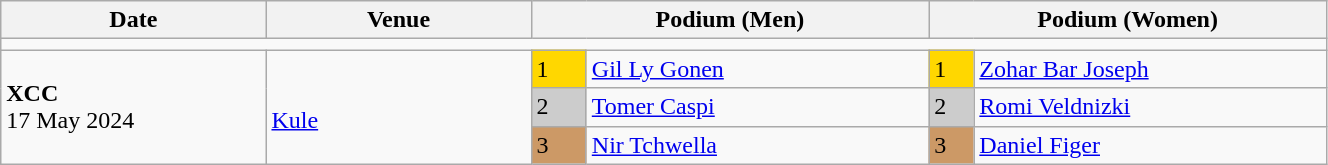<table class="wikitable" width=70%>
<tr>
<th>Date</th>
<th width=20%>Venue</th>
<th colspan=2 width=30%>Podium (Men)</th>
<th colspan=2 width=30%>Podium (Women)</th>
</tr>
<tr>
<td colspan=6></td>
</tr>
<tr>
<td rowspan=3><strong>XCC</strong> <br> 17 May 2024</td>
<td rowspan=3><br><a href='#'>Kule</a></td>
<td bgcolor=FFD700>1</td>
<td><a href='#'>Gil Ly Gonen</a></td>
<td bgcolor=FFD700>1</td>
<td><a href='#'>Zohar Bar Joseph</a></td>
</tr>
<tr>
<td bgcolor=CCCCCC>2</td>
<td><a href='#'>Tomer Caspi</a></td>
<td bgcolor=CCCCCC>2</td>
<td><a href='#'>Romi Veldnizki</a></td>
</tr>
<tr>
<td bgcolor=CC9966>3</td>
<td><a href='#'>Nir Tchwella</a></td>
<td bgcolor=CC9966>3</td>
<td><a href='#'>Daniel Figer</a></td>
</tr>
</table>
